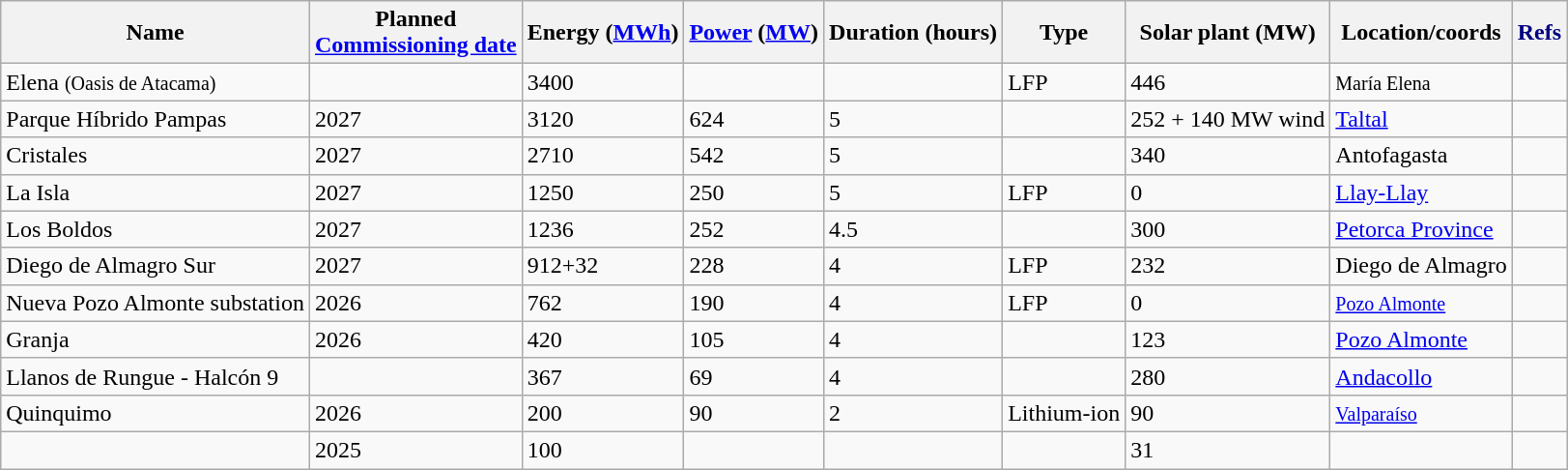<table class="wikitable sortable">
<tr>
<th>Name</th>
<th>Planned<br><a href='#'>Commissioning date</a></th>
<th>Energy (<a href='#'>MWh</a>)</th>
<th><a href='#'>Power</a> (<a href='#'>MW</a>)</th>
<th>Duration (hours) </th>
<th>Type</th>
<th>Solar plant (MW)</th>
<th class="unsortable">Location/coords</th>
<th style="background: #f2f2f2; color: #000080" class="unsortable">Refs</th>
</tr>
<tr>
<td>Elena <small>(Oasis de Atacama)</small></td>
<td></td>
<td>3400</td>
<td></td>
<td></td>
<td>LFP</td>
<td>446</td>
<td><small>María Elena </small></td>
<td></td>
</tr>
<tr>
<td>Parque Híbrido Pampas</td>
<td>2027</td>
<td>3120</td>
<td>624</td>
<td>5</td>
<td></td>
<td>252 + 140 MW wind</td>
<td><a href='#'>Taltal</a></td>
<td></td>
</tr>
<tr>
<td>Cristales</td>
<td>2027</td>
<td>2710</td>
<td>542</td>
<td>5</td>
<td></td>
<td>340</td>
<td>Antofagasta</td>
<td></td>
</tr>
<tr>
<td>La Isla</td>
<td>2027</td>
<td>1250</td>
<td>250</td>
<td>5</td>
<td>LFP</td>
<td>0</td>
<td><a href='#'>Llay-Llay</a></td>
<td></td>
</tr>
<tr>
<td>Los Boldos</td>
<td>2027</td>
<td>1236</td>
<td>252</td>
<td>4.5</td>
<td></td>
<td>300</td>
<td><a href='#'>Petorca Province</a></td>
<td></td>
</tr>
<tr>
<td>Diego de Almagro Sur</td>
<td>2027</td>
<td>912+32</td>
<td>228</td>
<td>4</td>
<td>LFP</td>
<td>232</td>
<td>Diego de Almagro</td>
<td></td>
</tr>
<tr>
<td>Nueva Pozo Almonte substation</td>
<td>2026</td>
<td>762</td>
<td>190</td>
<td>4</td>
<td>LFP</td>
<td>0</td>
<td><small><a href='#'>Pozo Almonte</a> </small></td>
<td></td>
</tr>
<tr>
<td>Granja</td>
<td>2026</td>
<td>420</td>
<td>105</td>
<td>4</td>
<td></td>
<td>123</td>
<td><a href='#'>Pozo Almonte</a></td>
<td></td>
</tr>
<tr>
<td>Llanos de Rungue - Halcón 9</td>
<td></td>
<td>367</td>
<td>69</td>
<td>4</td>
<td></td>
<td>280</td>
<td><a href='#'>Andacollo</a></td>
<td></td>
</tr>
<tr>
<td>Quinquimo</td>
<td>2026</td>
<td>200</td>
<td>90</td>
<td>2</td>
<td>Lithium-ion</td>
<td>90</td>
<td><small><a href='#'>Valparaíso</a></small></td>
<td></td>
</tr>
<tr>
<td></td>
<td>2025</td>
<td>100</td>
<td></td>
<td></td>
<td></td>
<td>31</td>
<td><a href='#'></a></td>
<td></td>
</tr>
</table>
